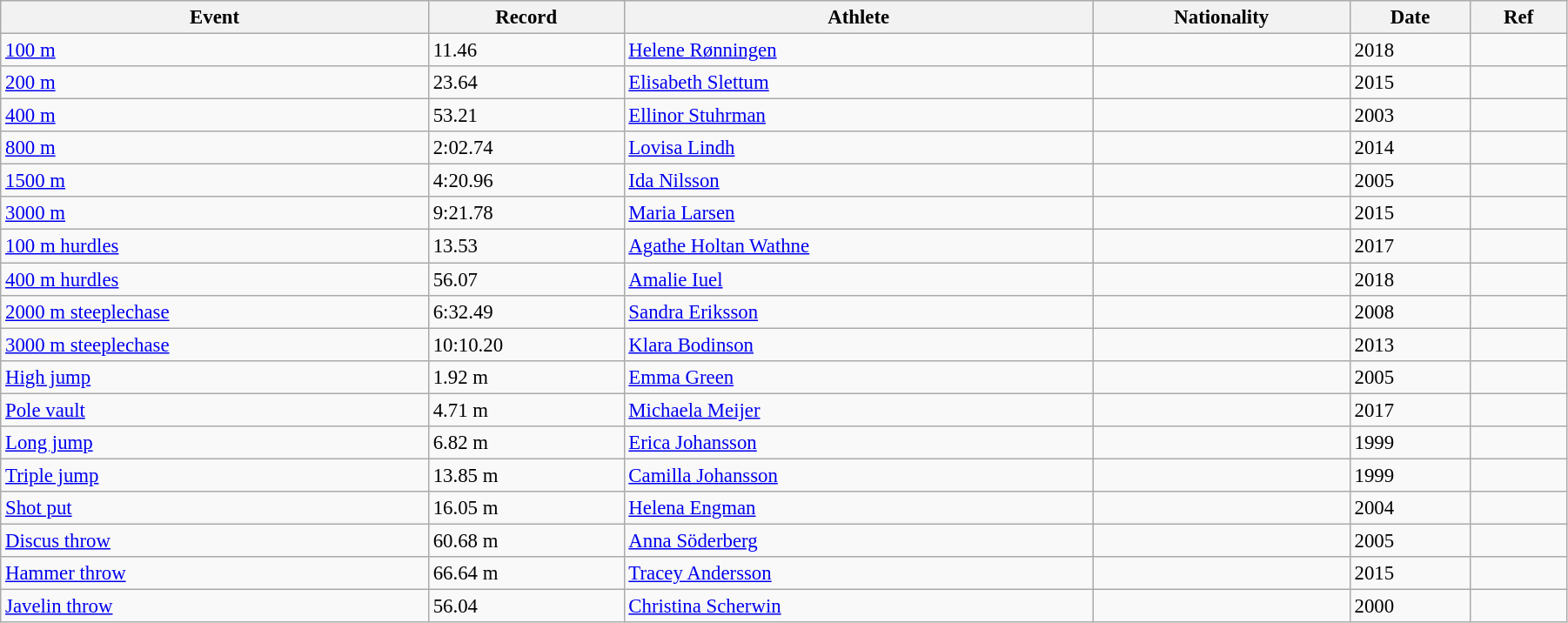<table class="wikitable" style="font-size:95%; width: 95%;">
<tr>
<th>Event</th>
<th>Record</th>
<th>Athlete</th>
<th>Nationality</th>
<th>Date</th>
<th>Ref</th>
</tr>
<tr>
<td><a href='#'>100 m</a></td>
<td>11.46</td>
<td><a href='#'>Helene Rønningen</a></td>
<td></td>
<td>2018</td>
<td></td>
</tr>
<tr>
<td><a href='#'>200 m</a></td>
<td>23.64</td>
<td><a href='#'>Elisabeth Slettum</a></td>
<td></td>
<td>2015</td>
<td></td>
</tr>
<tr>
<td><a href='#'>400 m</a></td>
<td>53.21</td>
<td><a href='#'>Ellinor Stuhrman</a></td>
<td></td>
<td>2003</td>
<td></td>
</tr>
<tr>
<td><a href='#'>800 m</a></td>
<td>2:02.74</td>
<td><a href='#'>Lovisa Lindh</a></td>
<td></td>
<td>2014</td>
<td></td>
</tr>
<tr>
<td><a href='#'>1500 m</a></td>
<td>4:20.96</td>
<td><a href='#'>Ida Nilsson</a></td>
<td></td>
<td>2005</td>
<td></td>
</tr>
<tr>
<td><a href='#'>3000 m</a></td>
<td>9:21.78</td>
<td><a href='#'>Maria Larsen</a></td>
<td></td>
<td>2015</td>
<td></td>
</tr>
<tr>
<td><a href='#'>100 m hurdles</a></td>
<td>13.53</td>
<td><a href='#'>Agathe Holtan Wathne</a></td>
<td></td>
<td>2017</td>
<td></td>
</tr>
<tr>
<td><a href='#'>400 m hurdles</a></td>
<td>56.07</td>
<td><a href='#'>Amalie Iuel</a></td>
<td></td>
<td>2018</td>
<td></td>
</tr>
<tr>
<td><a href='#'>2000 m steeplechase</a></td>
<td>6:32.49</td>
<td><a href='#'>Sandra Eriksson</a></td>
<td></td>
<td>2008</td>
<td></td>
</tr>
<tr>
<td><a href='#'>3000 m steeplechase</a></td>
<td>10:10.20</td>
<td><a href='#'>Klara Bodinson</a></td>
<td></td>
<td>2013</td>
<td></td>
</tr>
<tr>
<td><a href='#'>High jump</a></td>
<td>1.92 m</td>
<td><a href='#'>Emma Green</a></td>
<td></td>
<td>2005</td>
<td></td>
</tr>
<tr>
<td><a href='#'>Pole vault</a></td>
<td>4.71 m</td>
<td><a href='#'>Michaela Meijer</a></td>
<td></td>
<td>2017</td>
<td></td>
</tr>
<tr>
<td><a href='#'>Long jump</a></td>
<td>6.82 m</td>
<td><a href='#'>Erica Johansson</a></td>
<td></td>
<td>1999</td>
<td></td>
</tr>
<tr>
<td><a href='#'>Triple jump</a></td>
<td>13.85 m</td>
<td><a href='#'>Camilla Johansson</a></td>
<td></td>
<td>1999</td>
<td></td>
</tr>
<tr>
<td><a href='#'>Shot put</a></td>
<td>16.05 m</td>
<td><a href='#'>Helena Engman</a></td>
<td></td>
<td>2004</td>
<td></td>
</tr>
<tr>
<td><a href='#'>Discus throw</a></td>
<td>60.68 m</td>
<td><a href='#'>Anna Söderberg</a></td>
<td></td>
<td>2005</td>
<td></td>
</tr>
<tr>
<td><a href='#'>Hammer throw</a></td>
<td>66.64 m</td>
<td><a href='#'>Tracey Andersson</a></td>
<td></td>
<td>2015</td>
<td></td>
</tr>
<tr>
<td><a href='#'>Javelin throw</a></td>
<td>56.04</td>
<td><a href='#'>Christina Scherwin</a></td>
<td></td>
<td>2000</td>
<td></td>
</tr>
</table>
